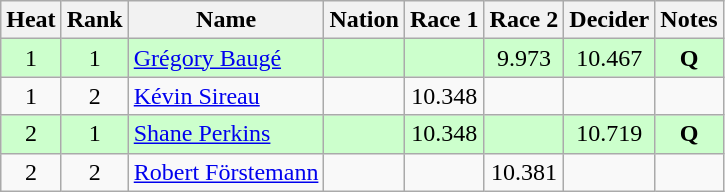<table class="wikitable sortable" style="text-align:center">
<tr>
<th>Heat</th>
<th>Rank</th>
<th>Name</th>
<th>Nation</th>
<th>Race 1</th>
<th>Race 2</th>
<th>Decider</th>
<th>Notes</th>
</tr>
<tr style="background: #ccffcc;">
<td>1</td>
<td>1</td>
<td align=left><a href='#'>Grégory Baugé</a></td>
<td align=left></td>
<td></td>
<td>9.973</td>
<td>10.467</td>
<td><strong>Q</strong></td>
</tr>
<tr>
<td>1</td>
<td>2</td>
<td align=left><a href='#'>Kévin Sireau</a></td>
<td align=left></td>
<td>10.348</td>
<td></td>
<td></td>
<td></td>
</tr>
<tr style="background: #ccffcc;">
<td>2</td>
<td>1</td>
<td align=left><a href='#'>Shane Perkins</a></td>
<td align=left></td>
<td>10.348</td>
<td></td>
<td>10.719</td>
<td><strong>Q</strong></td>
</tr>
<tr>
<td>2</td>
<td>2</td>
<td align=left><a href='#'>Robert Förstemann</a></td>
<td align=left></td>
<td></td>
<td>10.381</td>
<td></td>
<td></td>
</tr>
</table>
